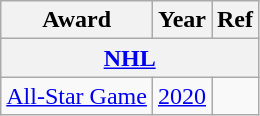<table class="wikitable">
<tr>
<th>Award</th>
<th>Year</th>
<th>Ref</th>
</tr>
<tr>
<th colspan="3"><a href='#'>NHL</a></th>
</tr>
<tr>
<td><a href='#'>All-Star Game</a></td>
<td><a href='#'>2020</a></td>
<td></td>
</tr>
</table>
